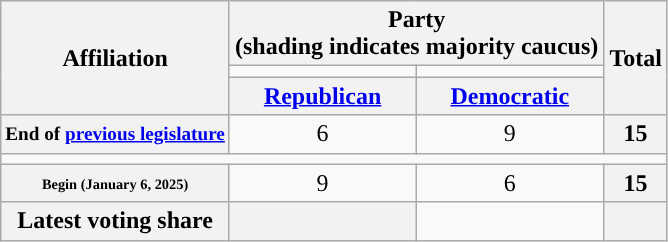<table class="wikitable" style="text-align:center">
<tr>
<th rowspan="3">Affiliation</th>
<th colspan="2">Party<div>(shading indicates majority caucus)</div></th>
<th rowspan="3">Total</th>
</tr>
<tr style="height:5px">
<td style="background-color:"></td>
<td style="background-color:"></td>
</tr>
<tr>
<th><a href='#'>Republican</a></th>
<th><a href='#'>Democratic</a></th>
</tr>
<tr>
<th style="font-size:80%">End of <a href='#'>previous legislature</a></th>
<td>6</td>
<td>9</td>
<th>15</th>
</tr>
<tr>
<td colspan="8"></td>
</tr>
<tr>
<th style="font-size:60%">Begin (January 6, 2025)</th>
<td>9</td>
<td>6</td>
<th>15</th>
</tr>
<tr>
<th>Latest voting share</th>
<th></th>
<td></td>
<th colspan="1"></th>
</tr>
</table>
